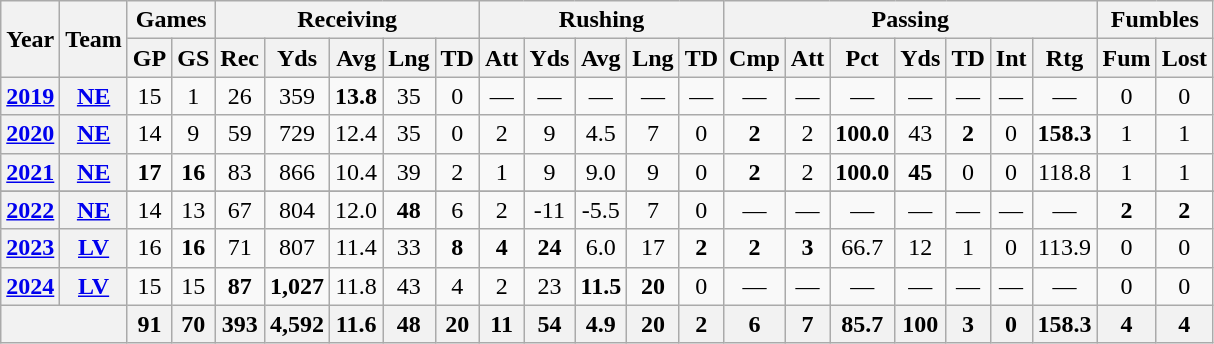<table class="wikitable" style="text-align:center;">
<tr>
<th rowspan="2">Year</th>
<th rowspan="2">Team</th>
<th colspan="2">Games</th>
<th colspan="5">Receiving</th>
<th colspan="5">Rushing</th>
<th colspan="7">Passing</th>
<th colspan="2">Fumbles</th>
</tr>
<tr>
<th>GP</th>
<th>GS</th>
<th>Rec</th>
<th>Yds</th>
<th>Avg</th>
<th>Lng</th>
<th>TD</th>
<th>Att</th>
<th>Yds</th>
<th>Avg</th>
<th>Lng</th>
<th>TD</th>
<th>Cmp</th>
<th>Att</th>
<th>Pct</th>
<th>Yds</th>
<th>TD</th>
<th>Int</th>
<th>Rtg</th>
<th>Fum</th>
<th>Lost</th>
</tr>
<tr>
<th><a href='#'>2019</a></th>
<th><a href='#'>NE</a></th>
<td>15</td>
<td>1</td>
<td>26</td>
<td>359</td>
<td><strong>13.8</strong></td>
<td>35</td>
<td>0</td>
<td>—</td>
<td>—</td>
<td>—</td>
<td>—</td>
<td>—</td>
<td>—</td>
<td>—</td>
<td>—</td>
<td>—</td>
<td>—</td>
<td>—</td>
<td>—</td>
<td>0</td>
<td>0</td>
</tr>
<tr>
<th><a href='#'>2020</a></th>
<th><a href='#'>NE</a></th>
<td>14</td>
<td>9</td>
<td>59</td>
<td>729</td>
<td>12.4</td>
<td>35</td>
<td>0</td>
<td>2</td>
<td>9</td>
<td>4.5</td>
<td>7</td>
<td>0</td>
<td><strong>2</strong></td>
<td>2</td>
<td><strong>100.0</strong></td>
<td>43</td>
<td><strong>2</strong></td>
<td>0</td>
<td><strong>158.3</strong></td>
<td>1</td>
<td>1</td>
</tr>
<tr>
<th><a href='#'>2021</a></th>
<th><a href='#'>NE</a></th>
<td><strong>17</strong></td>
<td><strong>16</strong></td>
<td>83</td>
<td>866</td>
<td>10.4</td>
<td>39</td>
<td>2</td>
<td>1</td>
<td>9</td>
<td>9.0</td>
<td>9</td>
<td>0</td>
<td><strong>2</strong></td>
<td>2</td>
<td><strong>100.0</strong></td>
<td><strong>45</strong></td>
<td>0</td>
<td>0</td>
<td>118.8</td>
<td>1</td>
<td>1</td>
</tr>
<tr>
</tr>
<tr>
<th><a href='#'>2022</a></th>
<th><a href='#'>NE</a></th>
<td>14</td>
<td>13</td>
<td>67</td>
<td>804</td>
<td>12.0</td>
<td><strong>48</strong></td>
<td>6</td>
<td>2</td>
<td>-11</td>
<td>-5.5</td>
<td>7</td>
<td>0</td>
<td>—</td>
<td>—</td>
<td>—</td>
<td>—</td>
<td>—</td>
<td>—</td>
<td>—</td>
<td><strong>2</strong></td>
<td><strong>2</strong></td>
</tr>
<tr>
<th><a href='#'>2023</a></th>
<th><a href='#'>LV</a></th>
<td>16</td>
<td><strong>16</strong></td>
<td>71</td>
<td>807</td>
<td>11.4</td>
<td>33</td>
<td><strong>8</strong></td>
<td><strong>4</strong></td>
<td><strong>24</strong></td>
<td>6.0</td>
<td>17</td>
<td><strong>2</strong></td>
<td><strong>2</strong></td>
<td><strong>3</strong></td>
<td>66.7</td>
<td>12</td>
<td>1</td>
<td>0</td>
<td>113.9</td>
<td>0</td>
<td>0</td>
</tr>
<tr>
<th><a href='#'>2024</a></th>
<th><a href='#'>LV</a></th>
<td>15</td>
<td>15</td>
<td><strong>87</strong></td>
<td><strong>1,027</strong></td>
<td>11.8</td>
<td>43</td>
<td>4</td>
<td>2</td>
<td>23</td>
<td><strong>11.5</strong></td>
<td><strong>20</strong></td>
<td>0</td>
<td>—</td>
<td>—</td>
<td>—</td>
<td>—</td>
<td>—</td>
<td>—</td>
<td>—</td>
<td>0</td>
<td>0</td>
</tr>
<tr>
<th colspan="2"></th>
<th>91</th>
<th>70</th>
<th>393</th>
<th>4,592</th>
<th>11.6</th>
<th>48</th>
<th>20</th>
<th>11</th>
<th>54</th>
<th>4.9</th>
<th>20</th>
<th>2</th>
<th>6</th>
<th>7</th>
<th>85.7</th>
<th>100</th>
<th>3</th>
<th>0</th>
<th>158.3</th>
<th>4</th>
<th>4</th>
</tr>
</table>
